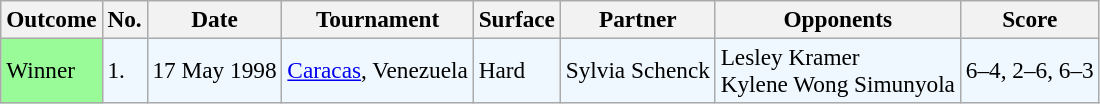<table class="sortable wikitable" style=font-size:97%>
<tr>
<th>Outcome</th>
<th>No.</th>
<th>Date</th>
<th>Tournament</th>
<th>Surface</th>
<th>Partner</th>
<th>Opponents</th>
<th>Score</th>
</tr>
<tr style="background:#f0f8ff;">
<td style="background:#98fb98;">Winner</td>
<td>1.</td>
<td>17 May 1998</td>
<td><a href='#'>Caracas</a>, Venezuela</td>
<td>Hard</td>
<td> Sylvia Schenck</td>
<td> Lesley Kramer <br>  Kylene Wong Simunyola</td>
<td>6–4, 2–6, 6–3</td>
</tr>
</table>
